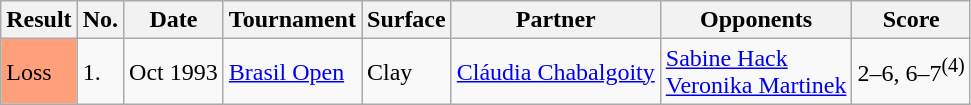<table class="wikitable">
<tr>
<th>Result</th>
<th>No.</th>
<th>Date</th>
<th>Tournament</th>
<th>Surface</th>
<th>Partner</th>
<th>Opponents</th>
<th>Score</th>
</tr>
<tr>
<td style="background:#ffa07a;">Loss</td>
<td>1.</td>
<td>Oct 1993</td>
<td><a href='#'>Brasil Open</a></td>
<td>Clay</td>
<td> <a href='#'>Cláudia Chabalgoity</a></td>
<td> <a href='#'>Sabine Hack</a><br> <a href='#'>Veronika Martinek</a></td>
<td>2–6, 6–7<sup>(4)</sup></td>
</tr>
</table>
